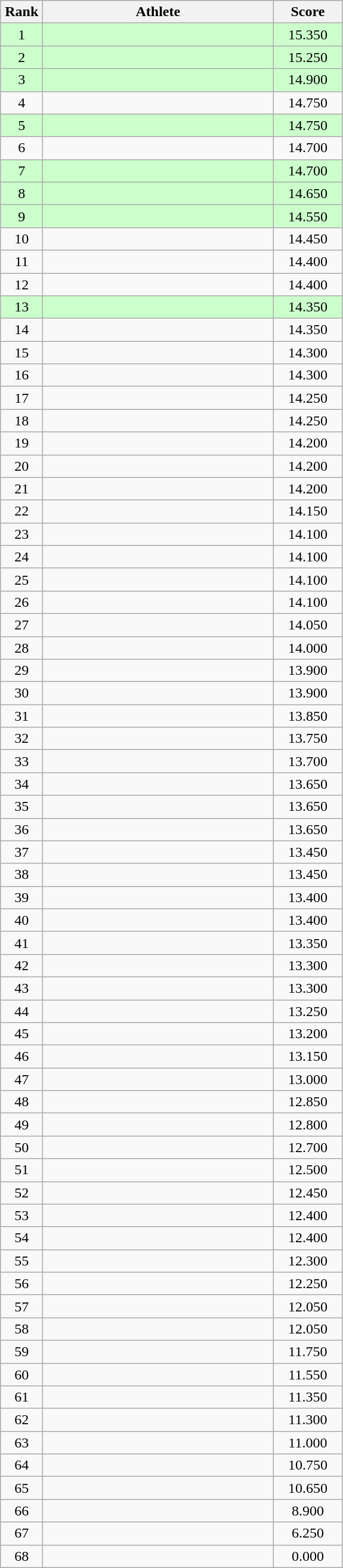<table class=wikitable style="text-align:center">
<tr>
<th width=40>Rank</th>
<th width=250>Athlete</th>
<th width=70>Score</th>
</tr>
<tr bgcolor="ccffcc">
<td>1</td>
<td align=left></td>
<td>15.350</td>
</tr>
<tr bgcolor="ccffcc">
<td>2</td>
<td align=left></td>
<td>15.250</td>
</tr>
<tr bgcolor="ccffcc">
<td>3</td>
<td align=left></td>
<td>14.900</td>
</tr>
<tr>
<td>4</td>
<td align=left></td>
<td>14.750</td>
</tr>
<tr bgcolor="ccffcc">
<td>5</td>
<td align=left></td>
<td>14.750</td>
</tr>
<tr>
<td>6</td>
<td align=left></td>
<td>14.700</td>
</tr>
<tr bgcolor="ccffcc">
<td>7 </td>
<td align=left></td>
<td>14.700</td>
</tr>
<tr bgcolor="ccffcc">
<td>8</td>
<td align=left></td>
<td>14.650</td>
</tr>
<tr bgcolor="ccffcc">
<td>9</td>
<td align=left></td>
<td>14.550</td>
</tr>
<tr>
<td>10</td>
<td align=left></td>
<td>14.450</td>
</tr>
<tr>
<td>11 </td>
<td align=left></td>
<td>14.400</td>
</tr>
<tr>
<td>12</td>
<td align=left></td>
<td>14.400</td>
</tr>
<tr bgcolor="ccffcc">
<td>13</td>
<td align=left></td>
<td>14.350</td>
</tr>
<tr>
<td>14</td>
<td align=left></td>
<td>14.350</td>
</tr>
<tr>
<td>15</td>
<td align=left></td>
<td>14.300</td>
</tr>
<tr>
<td>16</td>
<td align=left></td>
<td>14.300</td>
</tr>
<tr>
<td>17</td>
<td align=left></td>
<td>14.250</td>
</tr>
<tr>
<td>18</td>
<td align=left></td>
<td>14.250</td>
</tr>
<tr>
<td>19</td>
<td align=left></td>
<td>14.200</td>
</tr>
<tr>
<td>20</td>
<td align=left></td>
<td>14.200</td>
</tr>
<tr>
<td>21</td>
<td align=left></td>
<td>14.200</td>
</tr>
<tr>
<td>22</td>
<td align=left></td>
<td>14.150</td>
</tr>
<tr>
<td>23</td>
<td align=left></td>
<td>14.100</td>
</tr>
<tr>
<td>24</td>
<td align=left></td>
<td>14.100</td>
</tr>
<tr>
<td>25</td>
<td align=left></td>
<td>14.100</td>
</tr>
<tr>
<td>26</td>
<td align=left></td>
<td>14.100</td>
</tr>
<tr>
<td>27</td>
<td align=left></td>
<td>14.050</td>
</tr>
<tr>
<td>28</td>
<td align=left></td>
<td>14.000</td>
</tr>
<tr>
<td>29</td>
<td align=left></td>
<td>13.900</td>
</tr>
<tr>
<td>30</td>
<td align=left></td>
<td>13.900</td>
</tr>
<tr>
<td>31</td>
<td align=left></td>
<td>13.850</td>
</tr>
<tr>
<td>32</td>
<td align=left></td>
<td>13.750</td>
</tr>
<tr>
<td>33</td>
<td align=left></td>
<td>13.700</td>
</tr>
<tr>
<td>34</td>
<td align=left></td>
<td>13.650</td>
</tr>
<tr>
<td>35</td>
<td align=left></td>
<td>13.650</td>
</tr>
<tr>
<td>36</td>
<td align=left></td>
<td>13.650</td>
</tr>
<tr>
<td>37</td>
<td align=left></td>
<td>13.450</td>
</tr>
<tr>
<td>38</td>
<td align=left></td>
<td>13.450</td>
</tr>
<tr>
<td>39</td>
<td align=left></td>
<td>13.400</td>
</tr>
<tr>
<td>40</td>
<td align=left></td>
<td>13.400</td>
</tr>
<tr>
<td>41</td>
<td align=left></td>
<td>13.350</td>
</tr>
<tr>
<td>42</td>
<td align=left></td>
<td>13.300</td>
</tr>
<tr>
<td>43</td>
<td align=left></td>
<td>13.300</td>
</tr>
<tr>
<td>44</td>
<td align=left></td>
<td>13.250</td>
</tr>
<tr>
<td>45</td>
<td align=left></td>
<td>13.200</td>
</tr>
<tr>
<td>46</td>
<td align=left></td>
<td>13.150</td>
</tr>
<tr>
<td>47</td>
<td align=left></td>
<td>13.000</td>
</tr>
<tr>
<td>48</td>
<td align=left></td>
<td>12.850</td>
</tr>
<tr>
<td>49</td>
<td align=left></td>
<td>12.800</td>
</tr>
<tr>
<td>50</td>
<td align=left></td>
<td>12.700</td>
</tr>
<tr>
<td>51</td>
<td align=left></td>
<td>12.500</td>
</tr>
<tr>
<td>52</td>
<td align=left></td>
<td>12.450</td>
</tr>
<tr>
<td>53</td>
<td align=left></td>
<td>12.400</td>
</tr>
<tr>
<td>54</td>
<td align=left></td>
<td>12.400</td>
</tr>
<tr>
<td>55</td>
<td align=left></td>
<td>12.300</td>
</tr>
<tr>
<td>56</td>
<td align=left></td>
<td>12.250</td>
</tr>
<tr>
<td>57</td>
<td align=left></td>
<td>12.050</td>
</tr>
<tr>
<td>58</td>
<td align=left></td>
<td>12.050</td>
</tr>
<tr>
<td>59</td>
<td align=left></td>
<td>11.750</td>
</tr>
<tr>
<td>60</td>
<td align=left></td>
<td>11.550</td>
</tr>
<tr>
<td>61</td>
<td align=left></td>
<td>11.350</td>
</tr>
<tr>
<td>62</td>
<td align=left></td>
<td>11.300</td>
</tr>
<tr>
<td>63</td>
<td align=left></td>
<td>11.000</td>
</tr>
<tr>
<td>64</td>
<td align=left></td>
<td>10.750</td>
</tr>
<tr>
<td>65</td>
<td align=left></td>
<td>10.650</td>
</tr>
<tr>
<td>66</td>
<td align=left></td>
<td>8.900</td>
</tr>
<tr>
<td>67</td>
<td align=left></td>
<td>6.250</td>
</tr>
<tr>
<td>68</td>
<td align=left></td>
<td>0.000</td>
</tr>
</table>
